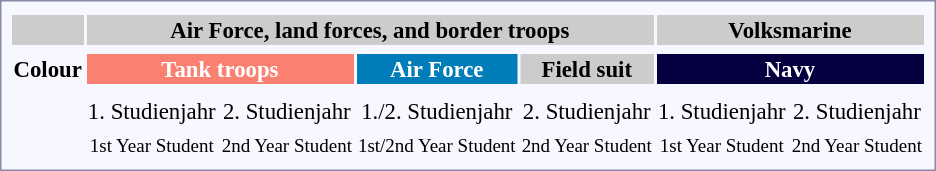<table style="border:1px solid #8888aa; background-color:#f7f8ff; padding:5px; font-size:95%; margin: 0px 12px 12px 0px;">
<tr>
</tr>
<tr bgcolor="#CCCCCC">
<td></td>
<th colspan=5>Air Force, land forces, and border troops</th>
<th colspan=2>Volksmarine</th>
</tr>
<tr>
</tr>
<tr rowspan="2">
</tr>
<tr align="center">
<th>Colour</th>
<th align="center" style="background:salmon; color:white;"colspan=2>Tank troops</th>
<th align="center" style="background:#007DB8; color:white;"colspan=2>Air Force</th>
<th align="center" style="background:#CCCCCC; color:black;"colspan=1>Field suit</th>
<th colspan=6 style="background:#040040; color:white">Navy</th>
</tr>
<tr rowspan="2">
</tr>
<tr align="center">
<td></td>
<td></td>
<td></td>
<td colspan="2"></td>
<td></td>
<td></td>
<td></td>
</tr>
<tr align="center">
<td></td>
<td>1. Studienjahr</td>
<td>2. Studienjahr</td>
<td colspan="2">1./2. Studienjahr</td>
<td>2. Studienjahr</td>
<td>1. Studienjahr</td>
<td>2. Studienjahr</td>
</tr>
<tr align="center">
<td></td>
<td><small>1st Year Student</small></td>
<td><small>2nd Year Student</small></td>
<td colspan="2"><small>1st/2nd Year Student</small></td>
<td><small>2nd Year Student</small></td>
<td><small>1st Year Student</small></td>
<td><small>2nd Year Student</small></td>
</tr>
</table>
